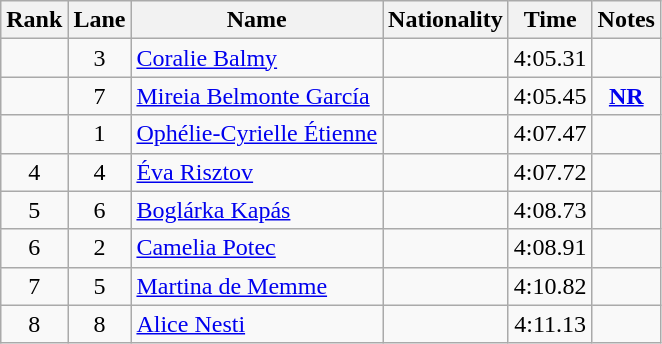<table class="wikitable sortable" style="text-align:center">
<tr>
<th>Rank</th>
<th>Lane</th>
<th>Name</th>
<th>Nationality</th>
<th>Time</th>
<th>Notes</th>
</tr>
<tr>
<td></td>
<td>3</td>
<td align=left><a href='#'>Coralie Balmy</a></td>
<td align=left></td>
<td>4:05.31</td>
<td></td>
</tr>
<tr>
<td></td>
<td>7</td>
<td align=left><a href='#'>Mireia Belmonte García</a></td>
<td align=left></td>
<td>4:05.45</td>
<td><strong><a href='#'>NR</a></strong></td>
</tr>
<tr>
<td></td>
<td>1</td>
<td align=left><a href='#'>Ophélie-Cyrielle Étienne</a></td>
<td align=left></td>
<td>4:07.47</td>
<td></td>
</tr>
<tr>
<td>4</td>
<td>4</td>
<td align=left><a href='#'>Éva Risztov</a></td>
<td align=left></td>
<td>4:07.72</td>
<td></td>
</tr>
<tr>
<td>5</td>
<td>6</td>
<td align=left><a href='#'>Boglárka Kapás</a></td>
<td align=left></td>
<td>4:08.73</td>
<td></td>
</tr>
<tr>
<td>6</td>
<td>2</td>
<td align=left><a href='#'>Camelia Potec</a></td>
<td align=left></td>
<td>4:08.91</td>
<td></td>
</tr>
<tr>
<td>7</td>
<td>5</td>
<td align=left><a href='#'>Martina de Memme</a></td>
<td align=left></td>
<td>4:10.82</td>
<td></td>
</tr>
<tr>
<td>8</td>
<td>8</td>
<td align=left><a href='#'>Alice Nesti</a></td>
<td align=left></td>
<td>4:11.13</td>
<td></td>
</tr>
</table>
